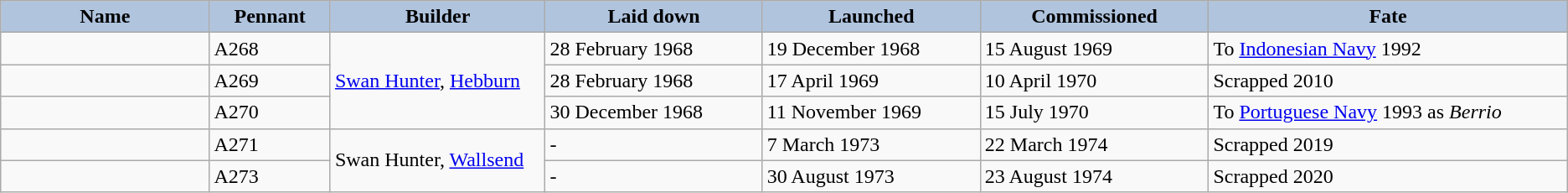<table class="wikitable">
<tr style="vertical-align: top;">
<th scope="col" style="width: 200px; background:#B0C4DE;">Name</th>
<th scope="col" style="width: 100px; background:#B0C4DE;">Pennant</th>
<th scope="col" style="width: 200px; background:#B0C4DE;">Builder</th>
<th scope="col" style="width: 200px; background:#B0C4DE;">Laid down</th>
<th scope="col" style="width: 200px; background:#B0C4DE;">Launched</th>
<th scope="col" style="width: 200px; background:#B0C4DE;">Commissioned</th>
<th scope="col" style="width: 350px; background:#B0C4DE;">Fate</th>
</tr>
<tr>
<td></td>
<td>A268</td>
<td rowspan=3><a href='#'>Swan Hunter</a>, <a href='#'>Hebburn</a></td>
<td>28 February 1968</td>
<td>19 December 1968</td>
<td>15 August 1969</td>
<td>To <a href='#'>Indonesian Navy</a> 1992</td>
</tr>
<tr>
<td></td>
<td>A269</td>
<td>28 February 1968</td>
<td>17 April 1969</td>
<td>10 April 1970</td>
<td>Scrapped 2010</td>
</tr>
<tr>
<td></td>
<td>A270</td>
<td>30 December 1968</td>
<td>11 November 1969</td>
<td>15 July 1970</td>
<td>To <a href='#'>Portuguese Navy</a> 1993 as <em>Berrio</em></td>
</tr>
<tr>
<td></td>
<td>A271</td>
<td rowspan=2>Swan Hunter, <a href='#'>Wallsend</a></td>
<td>-</td>
<td>7 March 1973</td>
<td>22 March 1974</td>
<td>Scrapped 2019</td>
</tr>
<tr>
<td></td>
<td>A273</td>
<td>-</td>
<td>30 August 1973</td>
<td>23 August 1974</td>
<td>Scrapped 2020</td>
</tr>
</table>
